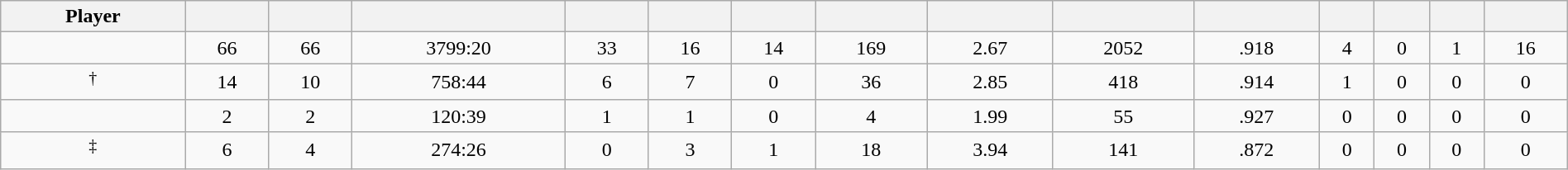<table class="wikitable sortable" style="width:100%; text-align:center;">
<tr>
<th>Player</th>
<th></th>
<th></th>
<th></th>
<th></th>
<th></th>
<th></th>
<th></th>
<th></th>
<th></th>
<th></th>
<th></th>
<th></th>
<th></th>
<th></th>
</tr>
<tr>
<td style=white-space:nowrap></td>
<td>66</td>
<td>66</td>
<td>3799:20</td>
<td>33</td>
<td>16</td>
<td>14</td>
<td>169</td>
<td>2.67</td>
<td>2052</td>
<td>.918</td>
<td>4</td>
<td>0</td>
<td>1</td>
<td>16</td>
</tr>
<tr>
<td style=white-space:nowrap><sup>†</sup></td>
<td>14</td>
<td>10</td>
<td>758:44</td>
<td>6</td>
<td>7</td>
<td>0</td>
<td>36</td>
<td>2.85</td>
<td>418</td>
<td>.914</td>
<td>1</td>
<td>0</td>
<td>0</td>
<td>0</td>
</tr>
<tr>
<td style=white-space:nowrap></td>
<td>2</td>
<td>2</td>
<td>120:39</td>
<td>1</td>
<td>1</td>
<td>0</td>
<td>4</td>
<td>1.99</td>
<td>55</td>
<td>.927</td>
<td>0</td>
<td>0</td>
<td>0</td>
<td>0</td>
</tr>
<tr>
<td style=white-space:nowrap><sup>‡</sup></td>
<td>6</td>
<td>4</td>
<td>274:26</td>
<td>0</td>
<td>3</td>
<td>1</td>
<td>18</td>
<td>3.94</td>
<td>141</td>
<td>.872</td>
<td>0</td>
<td>0</td>
<td>0</td>
<td>0</td>
</tr>
</table>
